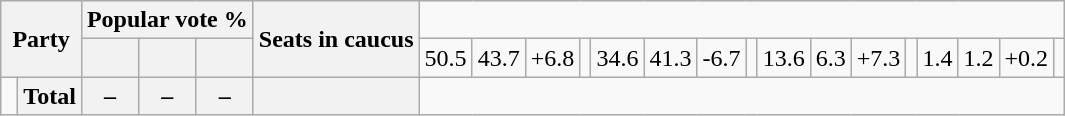<table class=wikitable style="text-align:right;">
<tr>
<th colspan=2 rowspan="2">Party</th>
<th colspan=3>Popular vote %</th>
<th rowspan=2>Seats in caucus</th>
</tr>
<tr>
<th></th>
<th></th>
<th><br></th>
<td>50.5</td>
<td>43.7</td>
<td>+6.8</td>
<td><br></td>
<td>34.6</td>
<td>41.3</td>
<td>-6.7</td>
<td><br></td>
<td>13.6</td>
<td>6.3</td>
<td>+7.3</td>
<td><br></td>
<td>1.4</td>
<td>1.2</td>
<td>+0.2</td>
<td></td>
</tr>
<tr>
<td> </td>
<th style="text-align:left;"><strong>Total</strong></th>
<th>–</th>
<th>–</th>
<th>–</th>
<th></th>
</tr>
</table>
